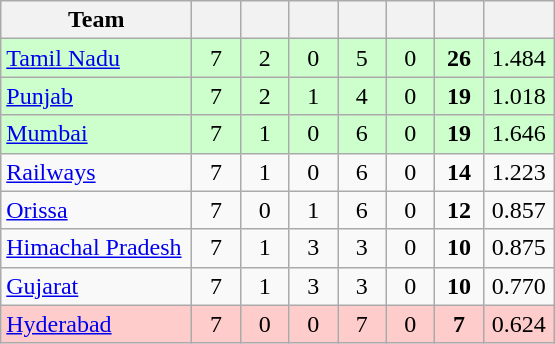<table class="wikitable" style="text-align:center">
<tr>
<th style="width:120px">Team</th>
<th style="width:25px"></th>
<th style="width:25px"></th>
<th style="width:25px"></th>
<th style="width:25px"></th>
<th style="width:25px"></th>
<th style="width:25px"></th>
<th style="width:40px;"></th>
</tr>
<tr style="background:#cfc;">
<td style="text-align:left"><a href='#'>Tamil Nadu</a></td>
<td>7</td>
<td>2</td>
<td>0</td>
<td>5</td>
<td>0</td>
<td><strong>26</strong></td>
<td>1.484</td>
</tr>
<tr style="background:#cfc;">
<td style="text-align:left"><a href='#'>Punjab</a></td>
<td>7</td>
<td>2</td>
<td>1</td>
<td>4</td>
<td>0</td>
<td><strong>19</strong></td>
<td>1.018</td>
</tr>
<tr style="background:#cfc;">
<td style="text-align:left"><a href='#'>Mumbai</a></td>
<td>7</td>
<td>1</td>
<td>0</td>
<td>6</td>
<td>0</td>
<td><strong>19</strong></td>
<td>1.646</td>
</tr>
<tr>
<td style="text-align:left"><a href='#'>Railways</a></td>
<td>7</td>
<td>1</td>
<td>0</td>
<td>6</td>
<td>0</td>
<td><strong>14</strong></td>
<td>1.223</td>
</tr>
<tr>
<td style="text-align:left"><a href='#'>Orissa</a></td>
<td>7</td>
<td>0</td>
<td>1</td>
<td>6</td>
<td>0</td>
<td><strong>12</strong></td>
<td>0.857</td>
</tr>
<tr>
<td style="text-align:left"><a href='#'>Himachal Pradesh</a></td>
<td>7</td>
<td>1</td>
<td>3</td>
<td>3</td>
<td>0</td>
<td><strong>10</strong></td>
<td>0.875</td>
</tr>
<tr>
<td style="text-align:left"><a href='#'>Gujarat</a></td>
<td>7</td>
<td>1</td>
<td>3</td>
<td>3</td>
<td>0</td>
<td><strong>10</strong></td>
<td>0.770</td>
</tr>
<tr style="background:#FFCCCC;">
<td style="text-align:left"><a href='#'>Hyderabad</a></td>
<td>7</td>
<td>0</td>
<td>0</td>
<td>7</td>
<td>0</td>
<td><strong>7</strong></td>
<td>0.624</td>
</tr>
</table>
